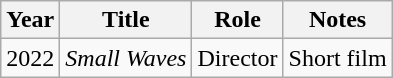<table class="wikitable sortable">
<tr>
<th>Year</th>
<th>Title</th>
<th>Role</th>
<th>Notes</th>
</tr>
<tr>
<td>2022</td>
<td><em>Small Waves</em></td>
<td>Director</td>
<td>Short film</td>
</tr>
</table>
